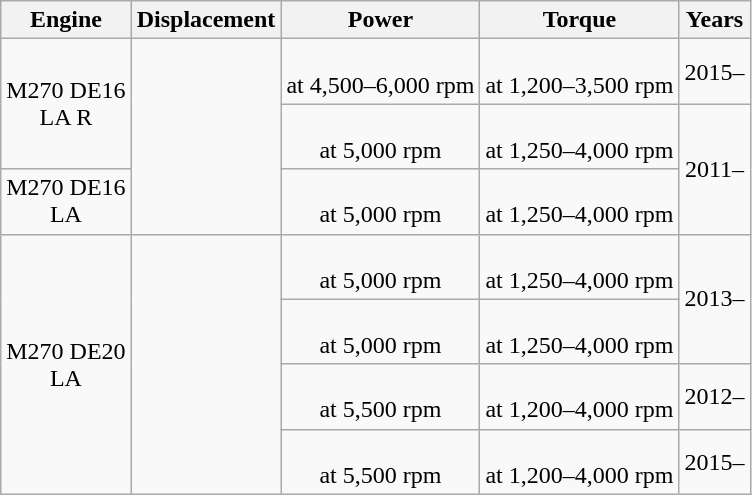<table class="wikitable sortable" style="text-align: center;">
<tr>
<th>Engine</th>
<th>Displacement</th>
<th>Power</th>
<th>Torque</th>
<th>Years</th>
</tr>
<tr>
<td rowspan="2">M270 DE16 <br> LA R</td>
<td rowspan="3"></td>
<td> <br> at 4,500–6,000 rpm</td>
<td> <br> at 1,200–3,500 rpm</td>
<td>2015–</td>
</tr>
<tr>
<td> <br> at 5,000 rpm</td>
<td> <br> at 1,250–4,000 rpm</td>
<td rowspan="2">2011–</td>
</tr>
<tr>
<td>M270 DE16 <br> LA</td>
<td> <br> at 5,000 rpm</td>
<td> <br> at 1,250–4,000 rpm</td>
</tr>
<tr>
<td rowspan="4">M270 DE20 <br> LA</td>
<td rowspan="4"></td>
<td> <br> at 5,000 rpm</td>
<td> <br> at 1,250–4,000 rpm</td>
<td rowspan="2">2013–</td>
</tr>
<tr>
<td> <br> at 5,000 rpm</td>
<td> <br> at 1,250–4,000 rpm</td>
</tr>
<tr>
<td> <br> at 5,500 rpm</td>
<td> <br> at 1,200–4,000 rpm</td>
<td>2012–</td>
</tr>
<tr>
<td> <br> at 5,500 rpm</td>
<td> <br> at 1,200–4,000 rpm</td>
<td>2015–</td>
</tr>
</table>
